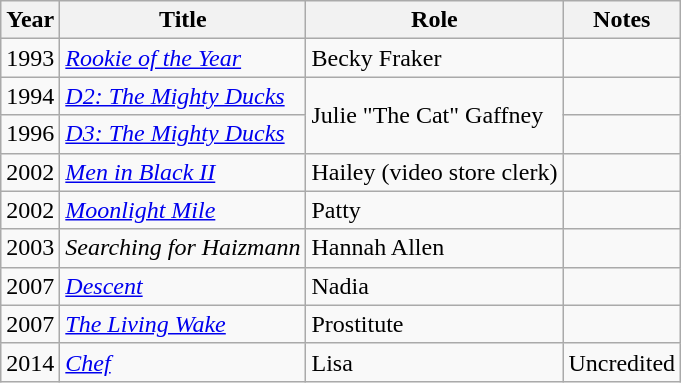<table class="wikitable">
<tr>
<th>Year</th>
<th>Title</th>
<th>Role</th>
<th>Notes</th>
</tr>
<tr>
<td>1993</td>
<td><em><a href='#'>Rookie of the Year</a></em></td>
<td>Becky Fraker</td>
<td></td>
</tr>
<tr>
<td>1994</td>
<td><em><a href='#'>D2: The Mighty Ducks</a></em></td>
<td rowspan="2">Julie "The Cat" Gaffney</td>
<td></td>
</tr>
<tr>
<td>1996</td>
<td><em><a href='#'>D3: The Mighty Ducks</a></em></td>
<td></td>
</tr>
<tr>
<td>2002</td>
<td><em><a href='#'>Men in Black II</a></em></td>
<td>Hailey (video store clerk)</td>
<td></td>
</tr>
<tr>
<td>2002</td>
<td><em><a href='#'>Moonlight Mile</a></em></td>
<td>Patty</td>
<td></td>
</tr>
<tr>
<td>2003</td>
<td><em>Searching for Haizmann</em></td>
<td>Hannah Allen</td>
<td></td>
</tr>
<tr>
<td>2007</td>
<td><em><a href='#'>Descent</a></em></td>
<td>Nadia</td>
<td></td>
</tr>
<tr>
<td>2007</td>
<td><em><a href='#'>The Living Wake</a></em></td>
<td>Prostitute</td>
<td></td>
</tr>
<tr>
<td>2014</td>
<td><em><a href='#'>Chef</a></em></td>
<td>Lisa</td>
<td>Uncredited</td>
</tr>
</table>
